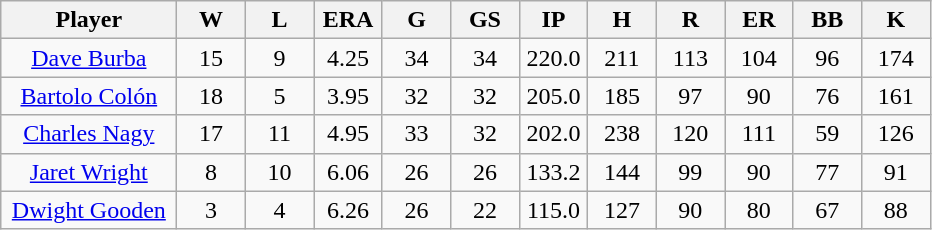<table class="wikitable sortable">
<tr>
<th bgcolor="#DDDDFF" width="18%">Player</th>
<th bgcolor="#DDDDFF" width="7%">W</th>
<th bgcolor="#DDDDFF" width="7%">L</th>
<th bgcolor="#DDDDFF" width="7%">ERA</th>
<th bgcolor="#DDDDFF" width="7%">G</th>
<th bgcolor="#DDDDFF" width="7%">GS</th>
<th bgcolor="#DDDDFF" width="7%">IP</th>
<th bgcolor="#DDDDFF" width="7%">H</th>
<th bgcolor="#DDDDFF" width="7%">R</th>
<th bgcolor="#DDDDFF" width="7%">ER</th>
<th bgcolor="#DDDDFF" width="7%">BB</th>
<th bgcolor="#DDDDFF" width="7%">K</th>
</tr>
<tr align="center">
<td><a href='#'>Dave Burba</a></td>
<td>15</td>
<td>9</td>
<td>4.25</td>
<td>34</td>
<td>34</td>
<td>220.0</td>
<td>211</td>
<td>113</td>
<td>104</td>
<td>96</td>
<td>174</td>
</tr>
<tr align="center">
<td><a href='#'>Bartolo Colón</a></td>
<td>18</td>
<td>5</td>
<td>3.95</td>
<td>32</td>
<td>32</td>
<td>205.0</td>
<td>185</td>
<td>97</td>
<td>90</td>
<td>76</td>
<td>161</td>
</tr>
<tr align="center">
<td><a href='#'>Charles Nagy</a></td>
<td>17</td>
<td>11</td>
<td>4.95</td>
<td>33</td>
<td>32</td>
<td>202.0</td>
<td>238</td>
<td>120</td>
<td>111</td>
<td>59</td>
<td>126</td>
</tr>
<tr align="center">
<td><a href='#'>Jaret Wright</a></td>
<td>8</td>
<td>10</td>
<td>6.06</td>
<td>26</td>
<td>26</td>
<td>133.2</td>
<td>144</td>
<td>99</td>
<td>90</td>
<td>77</td>
<td>91</td>
</tr>
<tr align="center">
<td><a href='#'>Dwight Gooden</a></td>
<td>3</td>
<td>4</td>
<td>6.26</td>
<td>26</td>
<td>22</td>
<td>115.0</td>
<td>127</td>
<td>90</td>
<td>80</td>
<td>67</td>
<td>88</td>
</tr>
</table>
